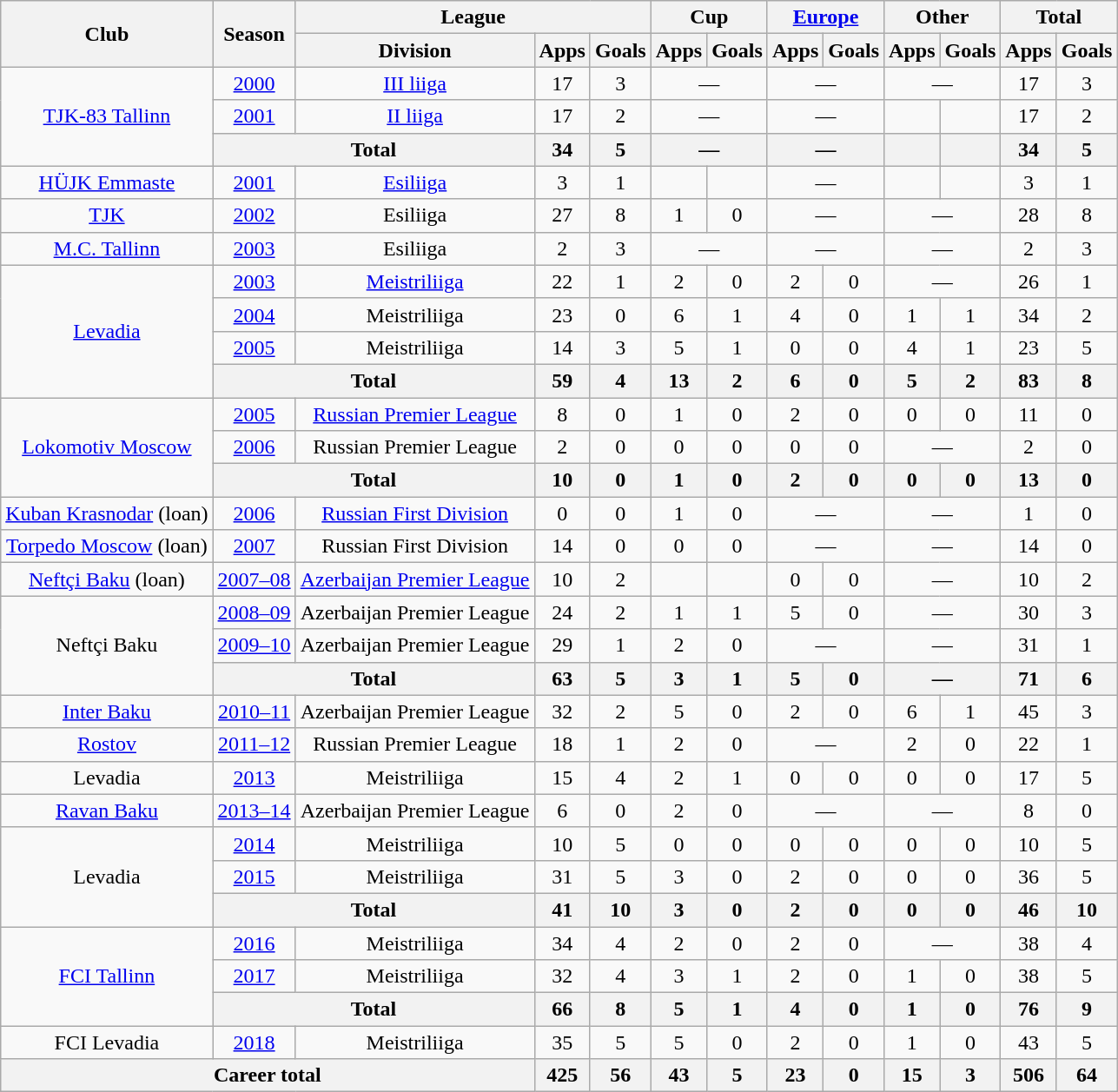<table class="wikitable" style="text-align:center">
<tr>
<th rowspan="2">Club</th>
<th rowspan="2">Season</th>
<th colspan="3">League</th>
<th colspan="2">Cup</th>
<th colspan="2"><a href='#'>Europe</a></th>
<th colspan="2">Other</th>
<th colspan="2">Total</th>
</tr>
<tr>
<th>Division</th>
<th>Apps</th>
<th>Goals</th>
<th>Apps</th>
<th>Goals</th>
<th>Apps</th>
<th>Goals</th>
<th>Apps</th>
<th>Goals</th>
<th>Apps</th>
<th>Goals</th>
</tr>
<tr>
<td rowspan="3"><a href='#'>TJK-83 Tallinn</a></td>
<td><a href='#'>2000</a></td>
<td><a href='#'>III liiga</a></td>
<td>17</td>
<td>3</td>
<td colspan="2">—</td>
<td colspan="2">—</td>
<td colspan="2">—</td>
<td>17</td>
<td>3</td>
</tr>
<tr>
<td><a href='#'>2001</a></td>
<td><a href='#'>II liiga</a></td>
<td>17</td>
<td>2</td>
<td colspan="2">—</td>
<td colspan="2">—</td>
<td></td>
<td></td>
<td>17</td>
<td>2</td>
</tr>
<tr>
<th colspan="2">Total</th>
<th>34</th>
<th>5</th>
<th colspan="2">—</th>
<th colspan="2">—</th>
<th></th>
<th></th>
<th>34</th>
<th>5</th>
</tr>
<tr>
<td><a href='#'>HÜJK Emmaste</a></td>
<td><a href='#'>2001</a></td>
<td><a href='#'>Esiliiga</a></td>
<td>3</td>
<td>1</td>
<td></td>
<td></td>
<td colspan="2">—</td>
<td></td>
<td></td>
<td>3</td>
<td>1</td>
</tr>
<tr>
<td><a href='#'>TJK</a></td>
<td><a href='#'>2002</a></td>
<td>Esiliiga</td>
<td>27</td>
<td>8</td>
<td>1</td>
<td>0</td>
<td colspan="2">—</td>
<td colspan="2">—</td>
<td>28</td>
<td>8</td>
</tr>
<tr>
<td><a href='#'>M.C. Tallinn</a></td>
<td><a href='#'>2003</a></td>
<td>Esiliiga</td>
<td>2</td>
<td>3</td>
<td colspan="2">—</td>
<td colspan="2">—</td>
<td colspan="2">—</td>
<td>2</td>
<td>3</td>
</tr>
<tr>
<td rowspan="4"><a href='#'>Levadia</a></td>
<td><a href='#'>2003</a></td>
<td><a href='#'>Meistriliiga</a></td>
<td>22</td>
<td>1</td>
<td>2</td>
<td>0</td>
<td>2</td>
<td>0</td>
<td colspan="2">—</td>
<td>26</td>
<td>1</td>
</tr>
<tr>
<td><a href='#'>2004</a></td>
<td>Meistriliiga</td>
<td>23</td>
<td>0</td>
<td>6</td>
<td>1</td>
<td>4</td>
<td>0</td>
<td>1</td>
<td>1</td>
<td>34</td>
<td>2</td>
</tr>
<tr>
<td><a href='#'>2005</a></td>
<td>Meistriliiga</td>
<td>14</td>
<td>3</td>
<td>5</td>
<td>1</td>
<td>0</td>
<td>0</td>
<td>4</td>
<td>1</td>
<td>23</td>
<td>5</td>
</tr>
<tr>
<th colspan="2">Total</th>
<th>59</th>
<th>4</th>
<th>13</th>
<th>2</th>
<th>6</th>
<th>0</th>
<th>5</th>
<th>2</th>
<th>83</th>
<th>8</th>
</tr>
<tr>
<td rowspan="3"><a href='#'>Lokomotiv Moscow</a></td>
<td><a href='#'>2005</a></td>
<td><a href='#'>Russian Premier League</a></td>
<td>8</td>
<td>0</td>
<td>1</td>
<td>0</td>
<td>2</td>
<td>0</td>
<td>0</td>
<td>0</td>
<td>11</td>
<td>0</td>
</tr>
<tr>
<td><a href='#'>2006</a></td>
<td>Russian Premier League</td>
<td>2</td>
<td>0</td>
<td>0</td>
<td>0</td>
<td>0</td>
<td>0</td>
<td colspan="2">—</td>
<td>2</td>
<td>0</td>
</tr>
<tr>
<th colspan="2">Total</th>
<th>10</th>
<th>0</th>
<th>1</th>
<th>0</th>
<th>2</th>
<th>0</th>
<th>0</th>
<th>0</th>
<th>13</th>
<th>0</th>
</tr>
<tr>
<td><a href='#'>Kuban Krasnodar</a> (loan)</td>
<td><a href='#'>2006</a></td>
<td><a href='#'>Russian First Division</a></td>
<td>0</td>
<td>0</td>
<td>1</td>
<td>0</td>
<td colspan="2">—</td>
<td colspan="2">—</td>
<td>1</td>
<td>0</td>
</tr>
<tr>
<td><a href='#'>Torpedo Moscow</a> (loan)</td>
<td><a href='#'>2007</a></td>
<td>Russian First Division</td>
<td>14</td>
<td>0</td>
<td>0</td>
<td>0</td>
<td colspan="2">—</td>
<td colspan="2">—</td>
<td>14</td>
<td>0</td>
</tr>
<tr>
<td><a href='#'>Neftçi Baku</a> (loan)</td>
<td><a href='#'>2007–08</a></td>
<td><a href='#'>Azerbaijan Premier League</a></td>
<td>10</td>
<td>2</td>
<td></td>
<td></td>
<td>0</td>
<td>0</td>
<td colspan="2">—</td>
<td>10</td>
<td>2</td>
</tr>
<tr>
<td rowspan="3">Neftçi Baku</td>
<td><a href='#'>2008–09</a></td>
<td>Azerbaijan Premier League</td>
<td>24</td>
<td>2</td>
<td>1</td>
<td>1</td>
<td>5</td>
<td>0</td>
<td colspan="2">—</td>
<td>30</td>
<td>3</td>
</tr>
<tr>
<td><a href='#'>2009–10</a></td>
<td>Azerbaijan Premier League</td>
<td>29</td>
<td>1</td>
<td>2</td>
<td>0</td>
<td colspan="2">—</td>
<td colspan="2">—</td>
<td>31</td>
<td>1</td>
</tr>
<tr>
<th colspan="2">Total</th>
<th>63</th>
<th>5</th>
<th>3</th>
<th>1</th>
<th>5</th>
<th>0</th>
<th colspan="2">—</th>
<th>71</th>
<th>6</th>
</tr>
<tr>
<td><a href='#'>Inter Baku</a></td>
<td><a href='#'>2010–11</a></td>
<td>Azerbaijan Premier League</td>
<td>32</td>
<td>2</td>
<td>5</td>
<td>0</td>
<td>2</td>
<td>0</td>
<td>6</td>
<td>1</td>
<td>45</td>
<td>3</td>
</tr>
<tr>
<td><a href='#'>Rostov</a></td>
<td><a href='#'>2011–12</a></td>
<td>Russian Premier League</td>
<td>18</td>
<td>1</td>
<td>2</td>
<td>0</td>
<td colspan="2">—</td>
<td>2</td>
<td>0</td>
<td>22</td>
<td>1</td>
</tr>
<tr>
<td>Levadia</td>
<td><a href='#'>2013</a></td>
<td>Meistriliiga</td>
<td>15</td>
<td>4</td>
<td>2</td>
<td>1</td>
<td>0</td>
<td>0</td>
<td>0</td>
<td>0</td>
<td>17</td>
<td>5</td>
</tr>
<tr>
<td><a href='#'>Ravan Baku</a></td>
<td><a href='#'>2013–14</a></td>
<td>Azerbaijan Premier League</td>
<td>6</td>
<td>0</td>
<td>2</td>
<td>0</td>
<td colspan="2">—</td>
<td colspan="2">—</td>
<td>8</td>
<td>0</td>
</tr>
<tr>
<td rowspan="3">Levadia</td>
<td><a href='#'>2014</a></td>
<td>Meistriliiga</td>
<td>10</td>
<td>5</td>
<td>0</td>
<td>0</td>
<td>0</td>
<td>0</td>
<td>0</td>
<td>0</td>
<td>10</td>
<td>5</td>
</tr>
<tr>
<td><a href='#'>2015</a></td>
<td>Meistriliiga</td>
<td>31</td>
<td>5</td>
<td>3</td>
<td>0</td>
<td>2</td>
<td>0</td>
<td>0</td>
<td>0</td>
<td>36</td>
<td>5</td>
</tr>
<tr>
<th colspan="2">Total</th>
<th>41</th>
<th>10</th>
<th>3</th>
<th>0</th>
<th>2</th>
<th>0</th>
<th>0</th>
<th>0</th>
<th>46</th>
<th>10</th>
</tr>
<tr>
<td rowspan="3"><a href='#'>FCI Tallinn</a></td>
<td><a href='#'>2016</a></td>
<td>Meistriliiga</td>
<td>34</td>
<td>4</td>
<td>2</td>
<td>0</td>
<td>2</td>
<td>0</td>
<td colspan="2">—</td>
<td>38</td>
<td>4</td>
</tr>
<tr>
<td><a href='#'>2017</a></td>
<td>Meistriliiga</td>
<td>32</td>
<td>4</td>
<td>3</td>
<td>1</td>
<td>2</td>
<td>0</td>
<td>1</td>
<td>0</td>
<td>38</td>
<td>5</td>
</tr>
<tr>
<th colspan="2">Total</th>
<th>66</th>
<th>8</th>
<th>5</th>
<th>1</th>
<th>4</th>
<th>0</th>
<th>1</th>
<th>0</th>
<th>76</th>
<th>9</th>
</tr>
<tr>
<td>FCI Levadia</td>
<td><a href='#'>2018</a></td>
<td>Meistriliiga</td>
<td>35</td>
<td>5</td>
<td>5</td>
<td>0</td>
<td>2</td>
<td>0</td>
<td>1</td>
<td>0</td>
<td>43</td>
<td>5</td>
</tr>
<tr>
<th colspan="3">Career total</th>
<th>425</th>
<th>56</th>
<th>43</th>
<th>5</th>
<th>23</th>
<th>0</th>
<th>15</th>
<th>3</th>
<th>506</th>
<th>64</th>
</tr>
</table>
